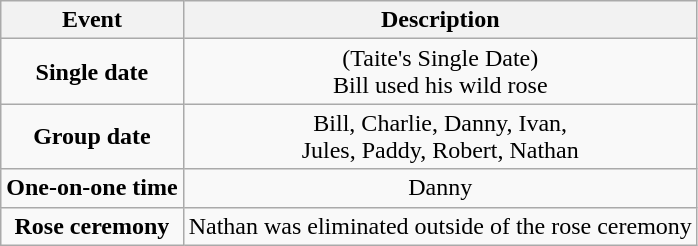<table class="wikitable sortable" style="text-align:center;">
<tr>
<th>Event</th>
<th>Description</th>
</tr>
<tr>
<td><strong>Single date</strong></td>
<td>(Taite's Single Date)<br>Bill used his wild rose</td>
</tr>
<tr>
<td><strong>Group date</strong></td>
<td>Bill, Charlie, Danny, Ivan,<br>Jules, Paddy, Robert, Nathan</td>
</tr>
<tr>
<td><strong>One-on-one time</strong></td>
<td>Danny</td>
</tr>
<tr>
<td><strong>Rose ceremony</strong></td>
<td>Nathan was eliminated outside of the rose ceremony</td>
</tr>
</table>
